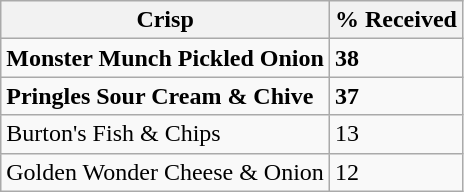<table class="wikitable">
<tr>
<th>Crisp</th>
<th>% Received</th>
</tr>
<tr>
<td><strong>Monster Munch Pickled Onion</strong></td>
<td><strong>38</strong></td>
</tr>
<tr>
<td><strong>Pringles Sour Cream & Chive</strong></td>
<td><strong>37</strong></td>
</tr>
<tr>
<td>Burton's Fish & Chips</td>
<td>13</td>
</tr>
<tr>
<td>Golden Wonder Cheese & Onion</td>
<td>12</td>
</tr>
</table>
